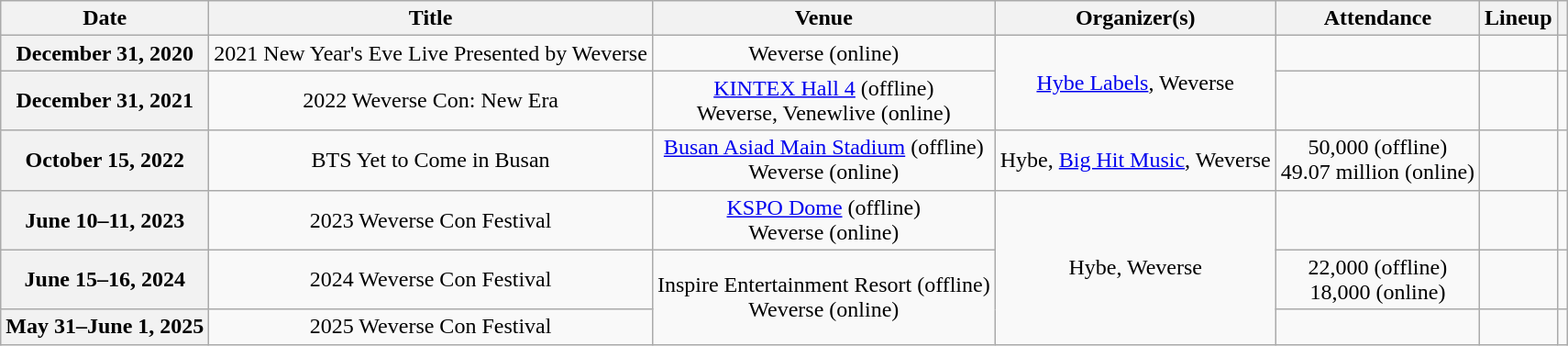<table class="wikitable plainrowheaders" style="text-align:center">
<tr>
<th scope="col">Date</th>
<th scope="col">Title</th>
<th scope="col">Venue</th>
<th scope="col">Organizer(s)</th>
<th scope="col">Attendance</th>
<th scope="col">Lineup</th>
<th scope="col" class="unsortable"></th>
</tr>
<tr>
<th scope="row">December 31, 2020</th>
<td>2021 New Year's Eve Live Presented by Weverse</td>
<td>Weverse (online)</td>
<td rowspan="2"><a href='#'>Hybe Labels</a>, Weverse</td>
<td></td>
<td></td>
<td></td>
</tr>
<tr>
<th scope="row">December 31, 2021</th>
<td>2022 Weverse Con: New Era</td>
<td><a href='#'>KINTEX Hall 4</a> (offline)<br>Weverse, Venewlive (online)</td>
<td></td>
<td></td>
<td></td>
</tr>
<tr>
<th scope="row">October 15, 2022</th>
<td>BTS Yet to Come in Busan</td>
<td><a href='#'>Busan Asiad Main Stadium</a> (offline)<br>Weverse (online)</td>
<td>Hybe, <a href='#'>Big Hit Music</a>, Weverse</td>
<td>50,000 (offline)<br>49.07 million (online)</td>
<td></td>
<td style="text-align:center"></td>
</tr>
<tr>
<th scope="row">June 10–11, 2023</th>
<td>2023 Weverse Con Festival</td>
<td><a href='#'>KSPO Dome</a> (offline)<br>Weverse (online)</td>
<td rowspan="3">Hybe, Weverse</td>
<td></td>
<td></td>
<td></td>
</tr>
<tr>
<th scope="row">June 15–16, 2024</th>
<td>2024 Weverse Con Festival</td>
<td rowspan="2">Inspire Entertainment Resort (offline)<br>Weverse (online)</td>
<td>22,000 (offline)<br>18,000 (online)</td>
<td></td>
<td></td>
</tr>
<tr>
<th scope="row">May 31–June 1, 2025</th>
<td>2025 Weverse Con Festival</td>
<td></td>
<td></td>
<td></td>
</tr>
</table>
